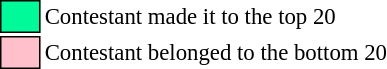<table class="toccolours" style="font-size: 95%; white-space: nowrap;">
<tr>
<td style="background:#00fa9a; border: 1px solid black;">      </td>
<td>Contestant made it to the top 20</td>
</tr>
<tr>
<td style="background:pink; border: 1px solid black;">      </td>
<td>Contestant belonged to the bottom 20</td>
</tr>
</table>
